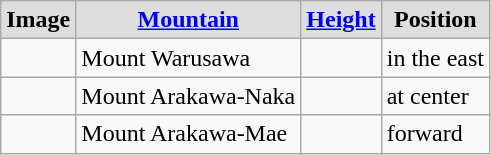<table class="wikitable">
<tr>
<th style="background-color:#ddd">Image</th>
<th style="background-color:#ddd"><a href='#'>Mountain</a></th>
<th style="background-color:#ddd"><a href='#'>Height</a></th>
<th style="background-color:#ddd">Position</th>
</tr>
<tr>
<td></td>
<td>Mount Warusawa</td>
<td></td>
<td>in the east</td>
</tr>
<tr>
<td></td>
<td>Mount Arakawa-Naka</td>
<td></td>
<td>at center</td>
</tr>
<tr>
<td></td>
<td>Mount Arakawa-Mae</td>
<td></td>
<td>forward</td>
</tr>
</table>
